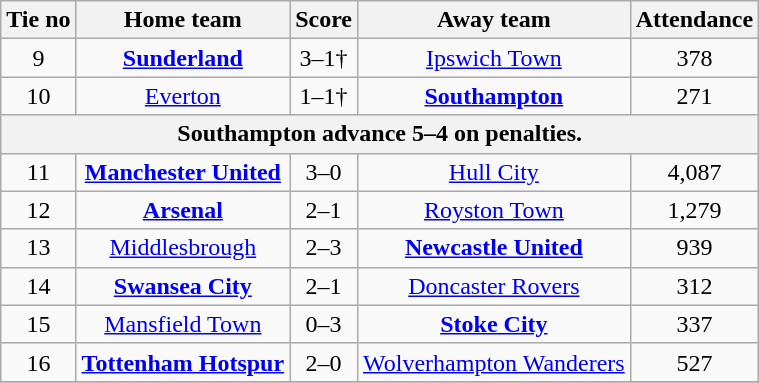<table class="wikitable" style="text-align:center">
<tr>
<th>Tie no</th>
<th>Home team</th>
<th>Score</th>
<th>Away team</th>
<th>Attendance</th>
</tr>
<tr>
<td>9</td>
<td><strong><a href='#'>Sunderland</a></strong></td>
<td>3–1†</td>
<td><a href='#'>Ipswich Town</a></td>
<td>378</td>
</tr>
<tr>
<td>10</td>
<td><a href='#'>Everton</a></td>
<td>1–1†</td>
<td><strong><a href='#'>Southampton</a></strong></td>
<td>271</td>
</tr>
<tr>
<th colspan="5">Southampton advance 5–4 on penalties.</th>
</tr>
<tr>
<td>11</td>
<td><strong><a href='#'>Manchester United</a></strong></td>
<td>3–0</td>
<td><a href='#'>Hull City</a></td>
<td>4,087</td>
</tr>
<tr>
<td>12</td>
<td><strong><a href='#'>Arsenal</a></strong></td>
<td>2–1</td>
<td><a href='#'>Royston Town</a></td>
<td>1,279</td>
</tr>
<tr>
<td>13</td>
<td><a href='#'>Middlesbrough</a></td>
<td>2–3</td>
<td><strong><a href='#'>Newcastle United</a></strong></td>
<td>939</td>
</tr>
<tr>
<td>14</td>
<td><strong><a href='#'>Swansea City</a></strong></td>
<td>2–1</td>
<td><a href='#'>Doncaster Rovers</a></td>
<td>312</td>
</tr>
<tr>
<td>15</td>
<td><a href='#'>Mansfield Town</a></td>
<td>0–3</td>
<td><strong><a href='#'>Stoke City</a></strong></td>
<td>337</td>
</tr>
<tr>
<td>16</td>
<td><strong><a href='#'>Tottenham Hotspur</a></strong></td>
<td>2–0</td>
<td><a href='#'>Wolverhampton Wanderers</a></td>
<td>527</td>
</tr>
<tr>
</tr>
</table>
